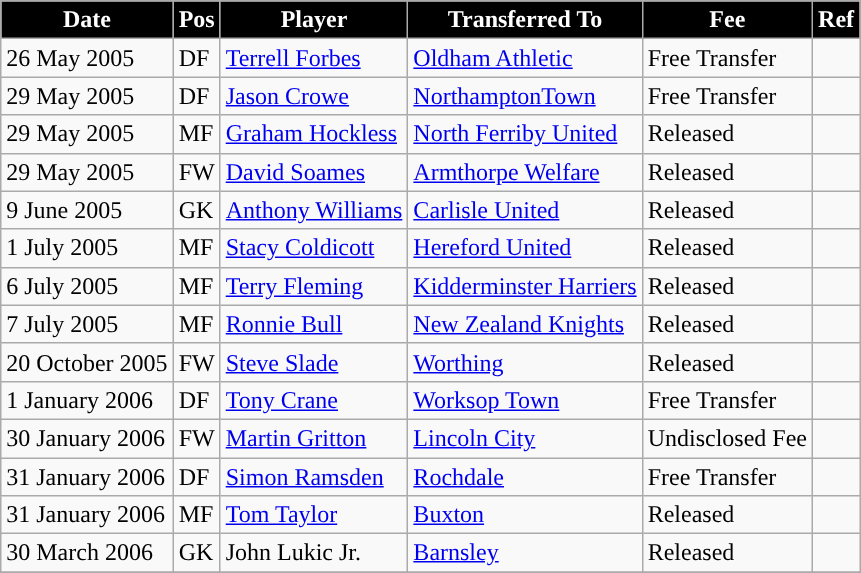<table class="wikitable plainrowheaders sortable">
<tr>
<th style="background:#000000; color:#FFFFFF; ">Date</th>
<th style="background:#000000; color:#FFFFff; ">Pos</th>
<th style="background:#000000; color:#FFFFff; ">Player</th>
<th style="background:#000000; color:#FFFFff; ">Transferred To</th>
<th style="background:#000000; color:#FFFFff; ">Fee</th>
<th style="background:#000000; color:#FFFFff; ">Ref</th>
</tr>
<tr>
<td>26 May 2005</td>
<td>DF</td>
<td> <a href='#'>Terrell Forbes</a></td>
<td> <a href='#'>Oldham Athletic</a></td>
<td>Free Transfer</td>
<td></td>
</tr>
<tr>
<td>29 May 2005</td>
<td>DF</td>
<td> <a href='#'>Jason Crowe</a></td>
<td> <a href='#'>NorthamptonTown</a></td>
<td>Free Transfer</td>
<td></td>
</tr>
<tr>
<td>29 May 2005</td>
<td>MF</td>
<td> <a href='#'>Graham Hockless</a></td>
<td> <a href='#'>North Ferriby United</a></td>
<td>Released</td>
<td></td>
</tr>
<tr>
<td>29 May 2005</td>
<td>FW</td>
<td> <a href='#'>David Soames</a></td>
<td> <a href='#'>Armthorpe Welfare</a></td>
<td>Released</td>
<td></td>
</tr>
<tr>
<td>9 June 2005</td>
<td>GK</td>
<td> <a href='#'>Anthony Williams</a></td>
<td> <a href='#'>Carlisle United</a></td>
<td>Released</td>
<td></td>
</tr>
<tr>
<td>1 July 2005</td>
<td>MF</td>
<td> <a href='#'>Stacy Coldicott</a></td>
<td> <a href='#'>Hereford United</a></td>
<td>Released</td>
<td></td>
</tr>
<tr>
<td>6 July 2005</td>
<td>MF</td>
<td> <a href='#'>Terry Fleming</a></td>
<td> <a href='#'>Kidderminster Harriers</a></td>
<td>Released</td>
<td></td>
</tr>
<tr>
<td>7 July 2005</td>
<td>MF</td>
<td> <a href='#'>Ronnie Bull</a></td>
<td> <a href='#'>New Zealand Knights</a></td>
<td>Released</td>
<td></td>
</tr>
<tr>
<td>20 October 2005</td>
<td>FW</td>
<td> <a href='#'>Steve Slade</a></td>
<td> <a href='#'>Worthing</a></td>
<td>Released</td>
<td></td>
</tr>
<tr>
<td>1 January 2006</td>
<td>DF</td>
<td> <a href='#'>Tony Crane</a></td>
<td> <a href='#'>Worksop Town</a></td>
<td>Free Transfer</td>
<td></td>
</tr>
<tr>
<td>30 January 2006</td>
<td>FW</td>
<td> <a href='#'>Martin Gritton</a></td>
<td> <a href='#'>Lincoln City</a></td>
<td>Undisclosed Fee</td>
<td></td>
</tr>
<tr>
<td>31 January 2006</td>
<td>DF</td>
<td> <a href='#'>Simon Ramsden</a></td>
<td> <a href='#'>Rochdale</a></td>
<td>Free Transfer</td>
<td></td>
</tr>
<tr>
<td>31 January 2006</td>
<td>MF</td>
<td> <a href='#'>Tom Taylor</a></td>
<td> <a href='#'>Buxton</a></td>
<td>Released</td>
<td></td>
</tr>
<tr>
<td>30 March 2006</td>
<td>GK</td>
<td> John Lukic Jr.</td>
<td> <a href='#'>Barnsley</a></td>
<td>Released</td>
<td></td>
</tr>
<tr>
</tr>
</table>
